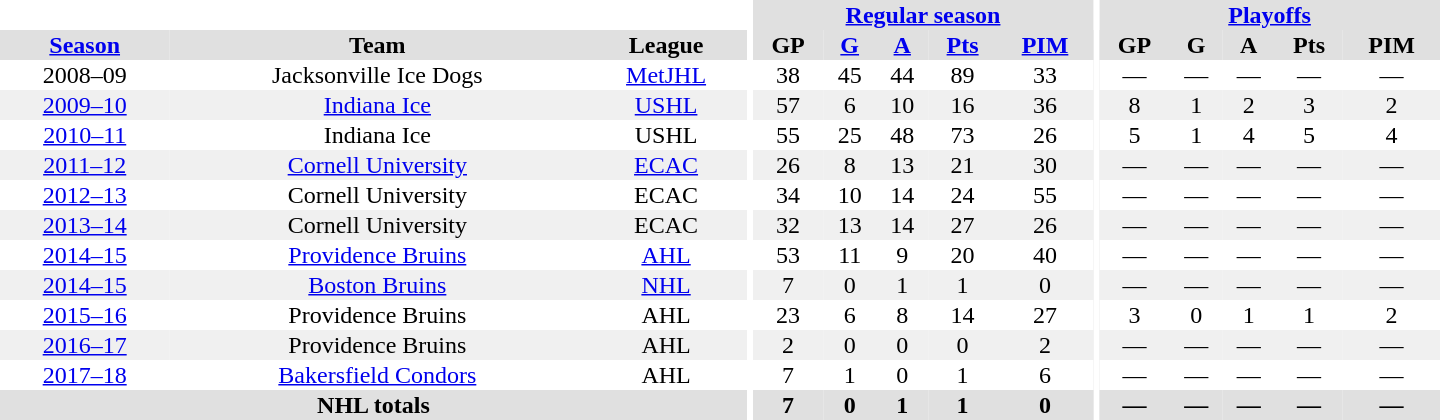<table border="0" cellpadding="1" cellspacing="0" style="text-align:center; width:60em">
<tr bgcolor="#e0e0e0">
<th colspan="3" bgcolor="#ffffff"></th>
<th rowspan="99" bgcolor="#ffffff"></th>
<th colspan="5"><a href='#'>Regular season</a></th>
<th rowspan="99" bgcolor="#ffffff"></th>
<th colspan="5"><a href='#'>Playoffs</a></th>
</tr>
<tr bgcolor="#e0e0e0">
<th><a href='#'>Season</a></th>
<th>Team</th>
<th>League</th>
<th>GP</th>
<th><a href='#'>G</a></th>
<th><a href='#'>A</a></th>
<th><a href='#'>Pts</a></th>
<th><a href='#'>PIM</a></th>
<th>GP</th>
<th>G</th>
<th>A</th>
<th>Pts</th>
<th>PIM</th>
</tr>
<tr>
<td>2008–09</td>
<td>Jacksonville Ice Dogs</td>
<td><a href='#'>MetJHL</a></td>
<td>38</td>
<td>45</td>
<td>44</td>
<td>89</td>
<td>33</td>
<td>—</td>
<td>—</td>
<td>—</td>
<td>—</td>
<td>—</td>
</tr>
<tr bgcolor="#f0f0f0">
<td><a href='#'>2009–10</a></td>
<td><a href='#'>Indiana Ice</a></td>
<td><a href='#'>USHL</a></td>
<td>57</td>
<td>6</td>
<td>10</td>
<td>16</td>
<td>36</td>
<td>8</td>
<td>1</td>
<td>2</td>
<td>3</td>
<td>2</td>
</tr>
<tr>
<td><a href='#'>2010–11</a></td>
<td>Indiana Ice</td>
<td>USHL</td>
<td>55</td>
<td>25</td>
<td>48</td>
<td>73</td>
<td>26</td>
<td>5</td>
<td>1</td>
<td>4</td>
<td>5</td>
<td>4</td>
</tr>
<tr bgcolor="#f0f0f0">
<td><a href='#'>2011–12</a></td>
<td><a href='#'>Cornell University</a></td>
<td><a href='#'>ECAC</a></td>
<td>26</td>
<td>8</td>
<td>13</td>
<td>21</td>
<td>30</td>
<td>—</td>
<td>—</td>
<td>—</td>
<td>—</td>
<td>—</td>
</tr>
<tr>
<td><a href='#'>2012–13</a></td>
<td>Cornell University</td>
<td>ECAC</td>
<td>34</td>
<td>10</td>
<td>14</td>
<td>24</td>
<td>55</td>
<td>—</td>
<td>—</td>
<td>—</td>
<td>—</td>
<td>—</td>
</tr>
<tr bgcolor="#f0f0f0">
<td><a href='#'>2013–14</a></td>
<td>Cornell University</td>
<td>ECAC</td>
<td>32</td>
<td>13</td>
<td>14</td>
<td>27</td>
<td>26</td>
<td>—</td>
<td>—</td>
<td>—</td>
<td>—</td>
<td>—</td>
</tr>
<tr>
<td><a href='#'>2014–15</a></td>
<td><a href='#'>Providence Bruins</a></td>
<td><a href='#'>AHL</a></td>
<td>53</td>
<td>11</td>
<td>9</td>
<td>20</td>
<td>40</td>
<td>—</td>
<td>—</td>
<td>—</td>
<td>—</td>
<td>—</td>
</tr>
<tr bgcolor="#f0f0f0">
<td><a href='#'>2014–15</a></td>
<td><a href='#'>Boston Bruins</a></td>
<td><a href='#'>NHL</a></td>
<td>7</td>
<td>0</td>
<td>1</td>
<td>1</td>
<td>0</td>
<td>—</td>
<td>—</td>
<td>—</td>
<td>—</td>
<td>—</td>
</tr>
<tr>
<td><a href='#'>2015–16</a></td>
<td>Providence Bruins</td>
<td>AHL</td>
<td>23</td>
<td>6</td>
<td>8</td>
<td>14</td>
<td>27</td>
<td>3</td>
<td>0</td>
<td>1</td>
<td>1</td>
<td>2</td>
</tr>
<tr bgcolor="#f0f0f0">
<td><a href='#'>2016–17</a></td>
<td>Providence Bruins</td>
<td>AHL</td>
<td>2</td>
<td>0</td>
<td>0</td>
<td>0</td>
<td>2</td>
<td>—</td>
<td>—</td>
<td>—</td>
<td>—</td>
<td>—</td>
</tr>
<tr>
<td><a href='#'>2017–18</a></td>
<td><a href='#'>Bakersfield Condors</a></td>
<td>AHL</td>
<td>7</td>
<td>1</td>
<td>0</td>
<td>1</td>
<td>6</td>
<td>—</td>
<td>—</td>
<td>—</td>
<td>—</td>
<td>—</td>
</tr>
<tr bgcolor="#e0e0e0">
<th colspan="3">NHL totals</th>
<th>7</th>
<th>0</th>
<th>1</th>
<th>1</th>
<th>0</th>
<th>—</th>
<th>—</th>
<th>—</th>
<th>—</th>
<th>—</th>
</tr>
</table>
